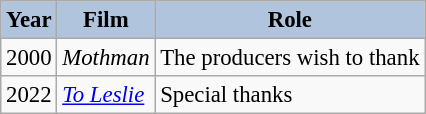<table class="wikitable" style="font-size:95%;">
<tr>
<th style="background:#B0C4DE;">Year</th>
<th style="background:#B0C4DE;">Film</th>
<th style="background:#B0C4DE;">Role</th>
</tr>
<tr>
<td>2000</td>
<td><em>Mothman</em></td>
<td>The producers wish to thank</td>
</tr>
<tr>
<td>2022</td>
<td><em><a href='#'>To Leslie</a></em></td>
<td>Special thanks</td>
</tr>
</table>
